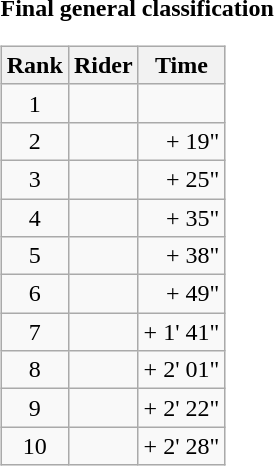<table>
<tr>
<td><strong>Final general classification</strong><br><table class="wikitable">
<tr>
<th scope="col">Rank</th>
<th scope="col">Rider</th>
<th scope="col">Time</th>
</tr>
<tr>
<td style="text-align:center;">1</td>
<td></td>
<td style="text-align:right;"></td>
</tr>
<tr>
<td style="text-align:center;">2</td>
<td></td>
<td style="text-align:right;">+ 19"</td>
</tr>
<tr>
<td style="text-align:center;">3</td>
<td></td>
<td style="text-align:right;">+ 25"</td>
</tr>
<tr>
<td style="text-align:center;">4</td>
<td></td>
<td style="text-align:right;">+ 35"</td>
</tr>
<tr>
<td style="text-align:center;">5</td>
<td></td>
<td style="text-align:right;">+ 38"</td>
</tr>
<tr>
<td style="text-align:center;">6</td>
<td></td>
<td style="text-align:right;">+ 49"</td>
</tr>
<tr>
<td style="text-align:center;">7</td>
<td></td>
<td style="text-align:right;">+ 1' 41"</td>
</tr>
<tr>
<td style="text-align:center;">8</td>
<td></td>
<td style="text-align:right;">+ 2' 01"</td>
</tr>
<tr>
<td style="text-align:center;">9</td>
<td></td>
<td style="text-align:right;">+ 2' 22"</td>
</tr>
<tr>
<td style="text-align:center;">10</td>
<td></td>
<td style="text-align:right;">+ 2' 28"</td>
</tr>
</table>
</td>
</tr>
</table>
